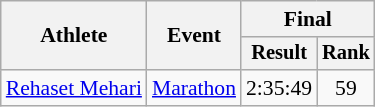<table class="wikitable" style="font-size:90%">
<tr>
<th rowspan="2">Athlete</th>
<th rowspan="2">Event</th>
<th colspan="2">Final</th>
</tr>
<tr style="font-size:95%">
<th>Result</th>
<th>Rank</th>
</tr>
<tr align=center>
<td align=left><a href='#'>Rehaset Mehari</a></td>
<td align=left><a href='#'>Marathon</a></td>
<td>2:35:49</td>
<td>59</td>
</tr>
</table>
